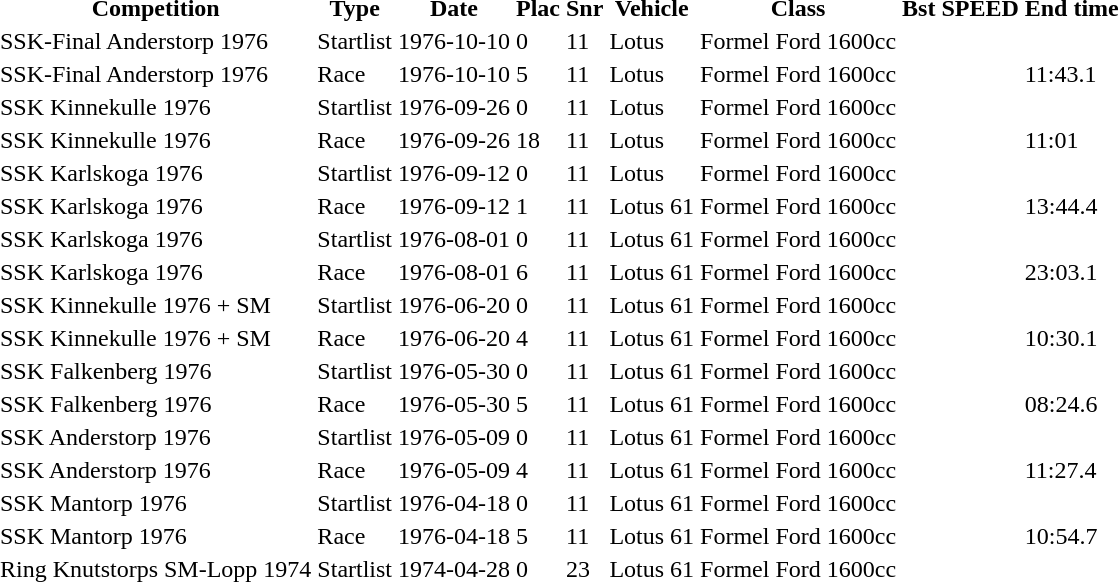<table class="listtabell">
<tr>
<td><br><table>
<tr>
<th>Competition </th>
<th>Type</th>
<th>Date</th>
<th>Plac</th>
<th>Snr</th>
<th>Vehicle</th>
<th>Class</th>
<th>Bst SPEED</th>
<th>End time</th>
</tr>
<tr>
<td>SSK-Final Anderstorp 1976</td>
<td>Startlist</td>
<td>1976-10-10</td>
<td>0</td>
<td>11</td>
<td>Lotus</td>
<td>Formel Ford 1600cc</td>
<td></td>
<td></td>
</tr>
<tr>
<td>SSK-Final Anderstorp 1976</td>
<td>Race</td>
<td>1976-10-10</td>
<td>5</td>
<td>11</td>
<td>Lotus</td>
<td>Formel Ford 1600cc</td>
<td></td>
<td>11:43.1</td>
</tr>
<tr>
<td>SSK Kinnekulle 1976</td>
<td>Startlist</td>
<td>1976-09-26</td>
<td>0</td>
<td>11</td>
<td>Lotus</td>
<td>Formel Ford 1600cc</td>
<td></td>
<td></td>
</tr>
<tr>
<td>SSK Kinnekulle 1976</td>
<td>Race</td>
<td>1976-09-26</td>
<td>18</td>
<td>11</td>
<td>Lotus</td>
<td>Formel Ford 1600cc</td>
<td></td>
<td>11:01</td>
</tr>
<tr>
<td>SSK Karlskoga 1976</td>
<td>Startlist</td>
<td>1976-09-12</td>
<td>0</td>
<td>11</td>
<td>Lotus</td>
<td>Formel Ford 1600cc</td>
<td></td>
<td></td>
</tr>
<tr>
<td>SSK Karlskoga 1976</td>
<td>Race</td>
<td>1976-09-12</td>
<td>1</td>
<td>11</td>
<td>Lotus 61</td>
<td>Formel Ford 1600cc</td>
<td></td>
<td>13:44.4</td>
</tr>
<tr>
<td>SSK Karlskoga 1976</td>
<td>Startlist</td>
<td>1976-08-01</td>
<td>0</td>
<td>11</td>
<td>Lotus 61</td>
<td>Formel Ford 1600cc</td>
<td></td>
<td></td>
</tr>
<tr>
<td>SSK Karlskoga 1976</td>
<td>Race</td>
<td>1976-08-01</td>
<td>6</td>
<td>11</td>
<td>Lotus 61</td>
<td>Formel Ford 1600cc</td>
<td></td>
<td>23:03.1</td>
</tr>
<tr>
<td>SSK Kinnekulle 1976 + SM</td>
<td>Startlist</td>
<td>1976-06-20</td>
<td>0</td>
<td>11</td>
<td>Lotus 61</td>
<td>Formel Ford 1600cc</td>
<td></td>
<td></td>
</tr>
<tr>
<td>SSK Kinnekulle 1976 + SM</td>
<td>Race</td>
<td>1976-06-20</td>
<td>4</td>
<td>11</td>
<td>Lotus 61</td>
<td>Formel Ford 1600cc</td>
<td></td>
<td>10:30.1</td>
</tr>
<tr>
<td>SSK Falkenberg 1976</td>
<td>Startlist</td>
<td>1976-05-30</td>
<td>0</td>
<td>11</td>
<td>Lotus 61</td>
<td>Formel Ford 1600cc</td>
<td></td>
<td></td>
</tr>
<tr>
<td>SSK Falkenberg 1976</td>
<td>Race</td>
<td>1976-05-30</td>
<td>5</td>
<td>11</td>
<td>Lotus 61</td>
<td>Formel Ford 1600cc</td>
<td></td>
<td>08:24.6</td>
</tr>
<tr>
<td>SSK Anderstorp 1976</td>
<td>Startlist</td>
<td>1976-05-09</td>
<td>0</td>
<td>11</td>
<td>Lotus 61</td>
<td>Formel Ford 1600cc</td>
<td></td>
<td></td>
</tr>
<tr>
<td>SSK Anderstorp 1976</td>
<td>Race</td>
<td>1976-05-09</td>
<td>4</td>
<td>11</td>
<td>Lotus 61</td>
<td>Formel Ford 1600cc</td>
<td></td>
<td>11:27.4</td>
</tr>
<tr>
<td>SSK Mantorp 1976</td>
<td>Startlist</td>
<td>1976-04-18</td>
<td>0</td>
<td>11</td>
<td>Lotus 61</td>
<td>Formel Ford 1600cc</td>
<td></td>
<td></td>
</tr>
<tr>
<td>SSK Mantorp 1976</td>
<td>Race</td>
<td>1976-04-18</td>
<td>5</td>
<td>11</td>
<td>Lotus 61</td>
<td>Formel Ford 1600cc</td>
<td></td>
<td>10:54.7</td>
</tr>
<tr>
<td>Ring Knutstorps SM-Lopp 1974</td>
<td>Startlist</td>
<td>1974-04-28</td>
<td>0</td>
<td>23</td>
<td>Lotus 61</td>
<td>Formel Ford 1600cc</td>
<td></td>
<td></td>
</tr>
</table>
</td>
</tr>
</table>
